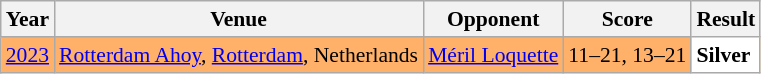<table class="sortable wikitable" style="font-size: 90%;">
<tr>
<th>Year</th>
<th>Venue</th>
<th>Opponent</th>
<th>Score</th>
<th>Result</th>
</tr>
<tr style="background:#FFB069">
<td align="center"><a href='#'>2023</a></td>
<td align="left"><a href='#'>Rotterdam Ahoy</a>, <a href='#'>Rotterdam</a>, Netherlands</td>
<td align="left"> <a href='#'>Méril Loquette</a></td>
<td align="left">11–21, 13–21</td>
<td style="text-align:left; background:white"> <strong>Silver</strong></td>
</tr>
</table>
